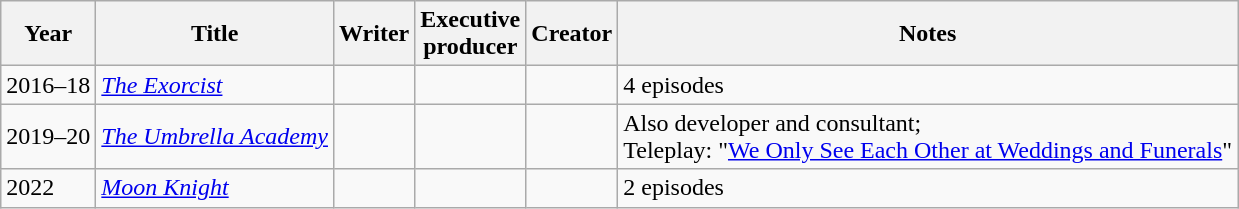<table class="wikitable">
<tr>
<th>Year</th>
<th>Title</th>
<th>Writer</th>
<th>Executive<br>producer</th>
<th>Creator</th>
<th>Notes</th>
</tr>
<tr>
<td>2016–18</td>
<td><em><a href='#'>The Exorcist</a></em></td>
<td></td>
<td></td>
<td></td>
<td>4 episodes</td>
</tr>
<tr>
<td>2019–20</td>
<td><em><a href='#'>The Umbrella Academy</a></em></td>
<td></td>
<td></td>
<td></td>
<td>Also developer and consultant;<br>Teleplay: "<a href='#'>We Only See Each Other at Weddings and Funerals</a>"</td>
</tr>
<tr>
<td>2022</td>
<td><em><a href='#'>Moon Knight</a></em></td>
<td></td>
<td></td>
<td></td>
<td>2 episodes</td>
</tr>
</table>
